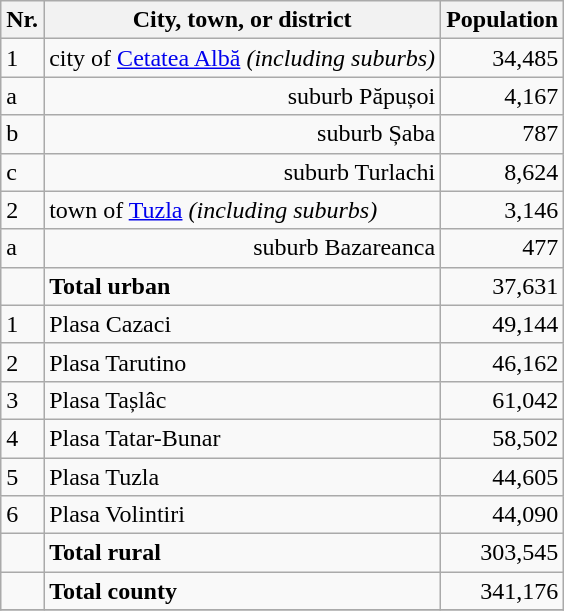<table class="wikitable " border="1" cellspacing="0" cellpadding="3">
<tr>
<th>Nr.</th>
<th>City, town, or district</th>
<th>Population</th>
</tr>
<tr>
<td>1</td>
<td>city of <a href='#'>Cetatea Albă</a> <em>(including suburbs)</em></td>
<td align="right">34,485</td>
</tr>
<tr>
<td>a</td>
<td align="right">suburb Păpușoi</td>
<td align="right">4,167</td>
</tr>
<tr>
<td>b</td>
<td align="right">suburb Șaba</td>
<td align="right">787</td>
</tr>
<tr>
<td>c</td>
<td align="right">suburb Turlachi</td>
<td align="right">8,624</td>
</tr>
<tr>
<td>2</td>
<td>town of <a href='#'>Tuzla</a> <em>(including suburbs)</em></td>
<td align="right">3,146</td>
</tr>
<tr>
<td>a</td>
<td align="right">suburb Bazareanca</td>
<td align="right">477</td>
</tr>
<tr>
<td></td>
<td><strong>Total urban</strong></td>
<td align="right">37,631</td>
</tr>
<tr>
<td>1</td>
<td>Plasa Cazaci</td>
<td align="right">49,144</td>
</tr>
<tr>
<td>2</td>
<td>Plasa Tarutino</td>
<td align="right">46,162</td>
</tr>
<tr>
<td>3</td>
<td>Plasa Tașlâc</td>
<td align="right">61,042</td>
</tr>
<tr>
<td>4</td>
<td>Plasa Tatar-Bunar</td>
<td align="right">58,502</td>
</tr>
<tr>
<td>5</td>
<td>Plasa Tuzla</td>
<td align="right">44,605</td>
</tr>
<tr>
<td>6</td>
<td>Plasa Volintiri</td>
<td align="right">44,090</td>
</tr>
<tr>
<td></td>
<td><strong>Total rural</strong></td>
<td align="right">303,545</td>
</tr>
<tr>
<td></td>
<td><strong>Total county</strong></td>
<td align="right">341,176</td>
</tr>
<tr>
</tr>
</table>
